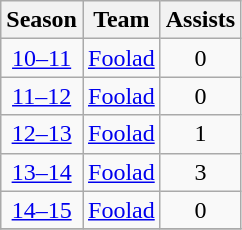<table class="wikitable" style="text-align: center;">
<tr>
<th>Season</th>
<th>Team</th>
<th>Assists</th>
</tr>
<tr>
<td><a href='#'>10–11</a></td>
<td align="left"><a href='#'>Foolad</a></td>
<td>0</td>
</tr>
<tr>
<td><a href='#'>11–12</a></td>
<td align="left"><a href='#'>Foolad</a></td>
<td>0</td>
</tr>
<tr>
<td><a href='#'>12–13</a></td>
<td align="left"><a href='#'>Foolad</a></td>
<td>1</td>
</tr>
<tr>
<td><a href='#'>13–14</a></td>
<td align="left"><a href='#'>Foolad</a></td>
<td>3</td>
</tr>
<tr>
<td><a href='#'>14–15</a></td>
<td align="left"><a href='#'>Foolad</a></td>
<td>0</td>
</tr>
<tr>
</tr>
</table>
